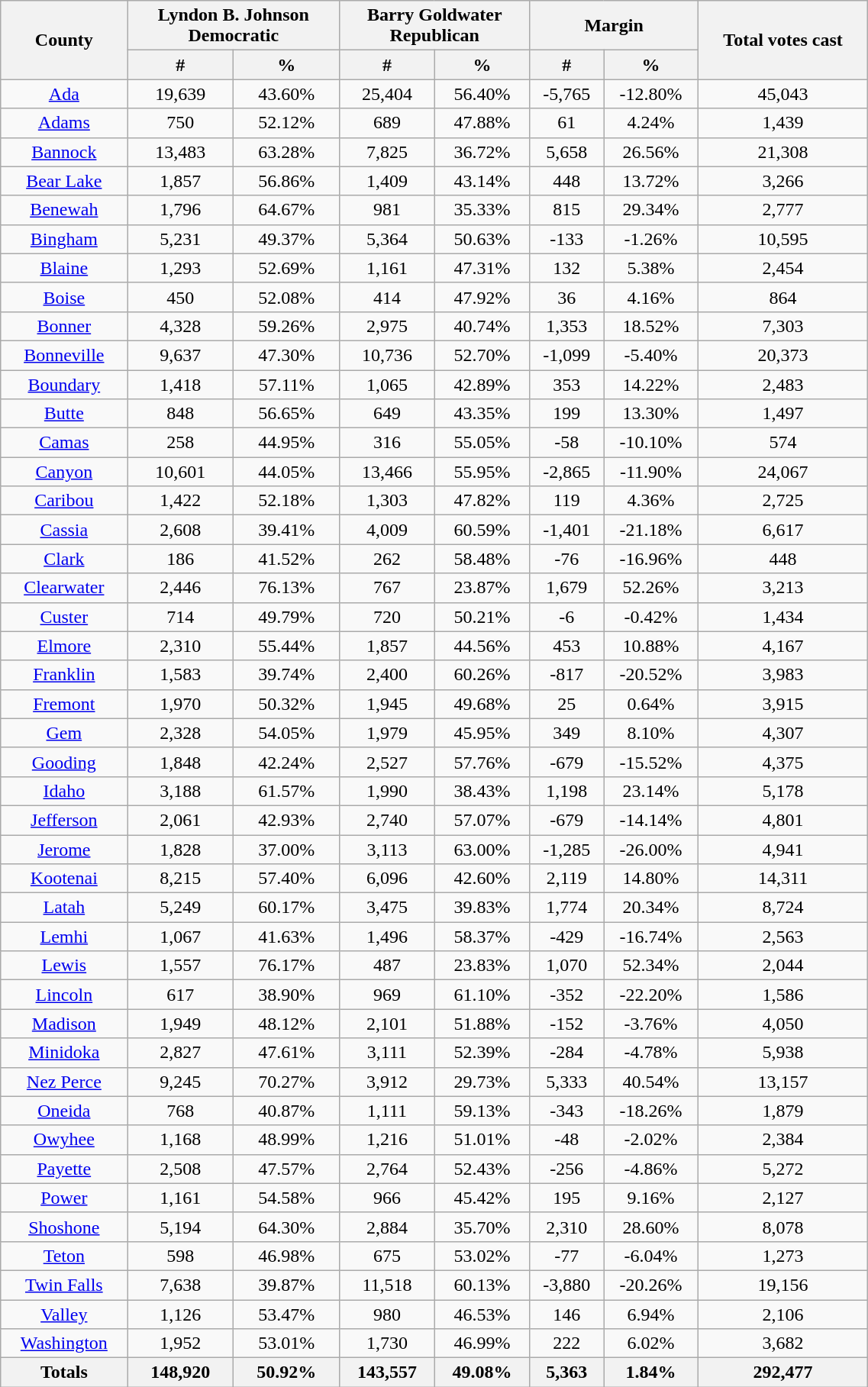<table width="60%"  class="wikitable sortable" style="text-align:center">
<tr>
<th style="text-align:center;" rowspan="2">County</th>
<th style="text-align:center;" colspan="2">Lyndon B. Johnson<br>Democratic</th>
<th style="text-align:center;" colspan="2">Barry Goldwater<br>Republican</th>
<th style="text-align:center;" colspan="2">Margin</th>
<th style="text-align:center;" rowspan="2">Total votes cast</th>
</tr>
<tr>
<th style="text-align:center;" data-sort-type="number">#</th>
<th style="text-align:center;" data-sort-type="number">%</th>
<th style="text-align:center;" data-sort-type="number">#</th>
<th style="text-align:center;" data-sort-type="number">%</th>
<th style="text-align:center;" data-sort-type="number">#</th>
<th style="text-align:center;" data-sort-type="number">%</th>
</tr>
<tr style="text-align:center;">
<td><a href='#'>Ada</a></td>
<td>19,639</td>
<td>43.60%</td>
<td>25,404</td>
<td>56.40%</td>
<td>-5,765</td>
<td>-12.80%</td>
<td>45,043</td>
</tr>
<tr style="text-align:center;">
<td><a href='#'>Adams</a></td>
<td>750</td>
<td>52.12%</td>
<td>689</td>
<td>47.88%</td>
<td>61</td>
<td>4.24%</td>
<td>1,439</td>
</tr>
<tr style="text-align:center;">
<td><a href='#'>Bannock</a></td>
<td>13,483</td>
<td>63.28%</td>
<td>7,825</td>
<td>36.72%</td>
<td>5,658</td>
<td>26.56%</td>
<td>21,308</td>
</tr>
<tr style="text-align:center;">
<td><a href='#'>Bear Lake</a></td>
<td>1,857</td>
<td>56.86%</td>
<td>1,409</td>
<td>43.14%</td>
<td>448</td>
<td>13.72%</td>
<td>3,266</td>
</tr>
<tr style="text-align:center;">
<td><a href='#'>Benewah</a></td>
<td>1,796</td>
<td>64.67%</td>
<td>981</td>
<td>35.33%</td>
<td>815</td>
<td>29.34%</td>
<td>2,777</td>
</tr>
<tr style="text-align:center;">
<td><a href='#'>Bingham</a></td>
<td>5,231</td>
<td>49.37%</td>
<td>5,364</td>
<td>50.63%</td>
<td>-133</td>
<td>-1.26%</td>
<td>10,595</td>
</tr>
<tr style="text-align:center;">
<td><a href='#'>Blaine</a></td>
<td>1,293</td>
<td>52.69%</td>
<td>1,161</td>
<td>47.31%</td>
<td>132</td>
<td>5.38%</td>
<td>2,454</td>
</tr>
<tr style="text-align:center;">
<td><a href='#'>Boise</a></td>
<td>450</td>
<td>52.08%</td>
<td>414</td>
<td>47.92%</td>
<td>36</td>
<td>4.16%</td>
<td>864</td>
</tr>
<tr style="text-align:center;">
<td><a href='#'>Bonner</a></td>
<td>4,328</td>
<td>59.26%</td>
<td>2,975</td>
<td>40.74%</td>
<td>1,353</td>
<td>18.52%</td>
<td>7,303</td>
</tr>
<tr style="text-align:center;">
<td><a href='#'>Bonneville</a></td>
<td>9,637</td>
<td>47.30%</td>
<td>10,736</td>
<td>52.70%</td>
<td>-1,099</td>
<td>-5.40%</td>
<td>20,373</td>
</tr>
<tr style="text-align:center;">
<td><a href='#'>Boundary</a></td>
<td>1,418</td>
<td>57.11%</td>
<td>1,065</td>
<td>42.89%</td>
<td>353</td>
<td>14.22%</td>
<td>2,483</td>
</tr>
<tr style="text-align:center;">
<td><a href='#'>Butte</a></td>
<td>848</td>
<td>56.65%</td>
<td>649</td>
<td>43.35%</td>
<td>199</td>
<td>13.30%</td>
<td>1,497</td>
</tr>
<tr style="text-align:center;">
<td><a href='#'>Camas</a></td>
<td>258</td>
<td>44.95%</td>
<td>316</td>
<td>55.05%</td>
<td>-58</td>
<td>-10.10%</td>
<td>574</td>
</tr>
<tr style="text-align:center;">
<td><a href='#'>Canyon</a></td>
<td>10,601</td>
<td>44.05%</td>
<td>13,466</td>
<td>55.95%</td>
<td>-2,865</td>
<td>-11.90%</td>
<td>24,067</td>
</tr>
<tr style="text-align:center;">
<td><a href='#'>Caribou</a></td>
<td>1,422</td>
<td>52.18%</td>
<td>1,303</td>
<td>47.82%</td>
<td>119</td>
<td>4.36%</td>
<td>2,725</td>
</tr>
<tr style="text-align:center;">
<td><a href='#'>Cassia</a></td>
<td>2,608</td>
<td>39.41%</td>
<td>4,009</td>
<td>60.59%</td>
<td>-1,401</td>
<td>-21.18%</td>
<td>6,617</td>
</tr>
<tr style="text-align:center;">
<td><a href='#'>Clark</a></td>
<td>186</td>
<td>41.52%</td>
<td>262</td>
<td>58.48%</td>
<td>-76</td>
<td>-16.96%</td>
<td>448</td>
</tr>
<tr style="text-align:center;">
<td><a href='#'>Clearwater</a></td>
<td>2,446</td>
<td>76.13%</td>
<td>767</td>
<td>23.87%</td>
<td>1,679</td>
<td>52.26%</td>
<td>3,213</td>
</tr>
<tr style="text-align:center;">
<td><a href='#'>Custer</a></td>
<td>714</td>
<td>49.79%</td>
<td>720</td>
<td>50.21%</td>
<td>-6</td>
<td>-0.42%</td>
<td>1,434</td>
</tr>
<tr style="text-align:center;">
<td><a href='#'>Elmore</a></td>
<td>2,310</td>
<td>55.44%</td>
<td>1,857</td>
<td>44.56%</td>
<td>453</td>
<td>10.88%</td>
<td>4,167</td>
</tr>
<tr style="text-align:center;">
<td><a href='#'>Franklin</a></td>
<td>1,583</td>
<td>39.74%</td>
<td>2,400</td>
<td>60.26%</td>
<td>-817</td>
<td>-20.52%</td>
<td>3,983</td>
</tr>
<tr style="text-align:center;">
<td><a href='#'>Fremont</a></td>
<td>1,970</td>
<td>50.32%</td>
<td>1,945</td>
<td>49.68%</td>
<td>25</td>
<td>0.64%</td>
<td>3,915</td>
</tr>
<tr style="text-align:center;">
<td><a href='#'>Gem</a></td>
<td>2,328</td>
<td>54.05%</td>
<td>1,979</td>
<td>45.95%</td>
<td>349</td>
<td>8.10%</td>
<td>4,307</td>
</tr>
<tr style="text-align:center;">
<td><a href='#'>Gooding</a></td>
<td>1,848</td>
<td>42.24%</td>
<td>2,527</td>
<td>57.76%</td>
<td>-679</td>
<td>-15.52%</td>
<td>4,375</td>
</tr>
<tr style="text-align:center;">
<td><a href='#'>Idaho</a></td>
<td>3,188</td>
<td>61.57%</td>
<td>1,990</td>
<td>38.43%</td>
<td>1,198</td>
<td>23.14%</td>
<td>5,178</td>
</tr>
<tr style="text-align:center;">
<td><a href='#'>Jefferson</a></td>
<td>2,061</td>
<td>42.93%</td>
<td>2,740</td>
<td>57.07%</td>
<td>-679</td>
<td>-14.14%</td>
<td>4,801</td>
</tr>
<tr style="text-align:center;">
<td><a href='#'>Jerome</a></td>
<td>1,828</td>
<td>37.00%</td>
<td>3,113</td>
<td>63.00%</td>
<td>-1,285</td>
<td>-26.00%</td>
<td>4,941</td>
</tr>
<tr style="text-align:center;">
<td><a href='#'>Kootenai</a></td>
<td>8,215</td>
<td>57.40%</td>
<td>6,096</td>
<td>42.60%</td>
<td>2,119</td>
<td>14.80%</td>
<td>14,311</td>
</tr>
<tr style="text-align:center;">
<td><a href='#'>Latah</a></td>
<td>5,249</td>
<td>60.17%</td>
<td>3,475</td>
<td>39.83%</td>
<td>1,774</td>
<td>20.34%</td>
<td>8,724</td>
</tr>
<tr style="text-align:center;">
<td><a href='#'>Lemhi</a></td>
<td>1,067</td>
<td>41.63%</td>
<td>1,496</td>
<td>58.37%</td>
<td>-429</td>
<td>-16.74%</td>
<td>2,563</td>
</tr>
<tr style="text-align:center;">
<td><a href='#'>Lewis</a></td>
<td>1,557</td>
<td>76.17%</td>
<td>487</td>
<td>23.83%</td>
<td>1,070</td>
<td>52.34%</td>
<td>2,044</td>
</tr>
<tr style="text-align:center;">
<td><a href='#'>Lincoln</a></td>
<td>617</td>
<td>38.90%</td>
<td>969</td>
<td>61.10%</td>
<td>-352</td>
<td>-22.20%</td>
<td>1,586</td>
</tr>
<tr style="text-align:center;">
<td><a href='#'>Madison</a></td>
<td>1,949</td>
<td>48.12%</td>
<td>2,101</td>
<td>51.88%</td>
<td>-152</td>
<td>-3.76%</td>
<td>4,050</td>
</tr>
<tr style="text-align:center;">
<td><a href='#'>Minidoka</a></td>
<td>2,827</td>
<td>47.61%</td>
<td>3,111</td>
<td>52.39%</td>
<td>-284</td>
<td>-4.78%</td>
<td>5,938</td>
</tr>
<tr style="text-align:center;">
<td><a href='#'>Nez Perce</a></td>
<td>9,245</td>
<td>70.27%</td>
<td>3,912</td>
<td>29.73%</td>
<td>5,333</td>
<td>40.54%</td>
<td>13,157</td>
</tr>
<tr style="text-align:center;">
<td><a href='#'>Oneida</a></td>
<td>768</td>
<td>40.87%</td>
<td>1,111</td>
<td>59.13%</td>
<td>-343</td>
<td>-18.26%</td>
<td>1,879</td>
</tr>
<tr style="text-align:center;">
<td><a href='#'>Owyhee</a></td>
<td>1,168</td>
<td>48.99%</td>
<td>1,216</td>
<td>51.01%</td>
<td>-48</td>
<td>-2.02%</td>
<td>2,384</td>
</tr>
<tr style="text-align:center;">
<td><a href='#'>Payette</a></td>
<td>2,508</td>
<td>47.57%</td>
<td>2,764</td>
<td>52.43%</td>
<td>-256</td>
<td>-4.86%</td>
<td>5,272</td>
</tr>
<tr style="text-align:center;">
<td><a href='#'>Power</a></td>
<td>1,161</td>
<td>54.58%</td>
<td>966</td>
<td>45.42%</td>
<td>195</td>
<td>9.16%</td>
<td>2,127</td>
</tr>
<tr style="text-align:center;">
<td><a href='#'>Shoshone</a></td>
<td>5,194</td>
<td>64.30%</td>
<td>2,884</td>
<td>35.70%</td>
<td>2,310</td>
<td>28.60%</td>
<td>8,078</td>
</tr>
<tr style="text-align:center;">
<td><a href='#'>Teton</a></td>
<td>598</td>
<td>46.98%</td>
<td>675</td>
<td>53.02%</td>
<td>-77</td>
<td>-6.04%</td>
<td>1,273</td>
</tr>
<tr style="text-align:center;">
<td><a href='#'>Twin Falls</a></td>
<td>7,638</td>
<td>39.87%</td>
<td>11,518</td>
<td>60.13%</td>
<td>-3,880</td>
<td>-20.26%</td>
<td>19,156</td>
</tr>
<tr style="text-align:center;">
<td><a href='#'>Valley</a></td>
<td>1,126</td>
<td>53.47%</td>
<td>980</td>
<td>46.53%</td>
<td>146</td>
<td>6.94%</td>
<td>2,106</td>
</tr>
<tr style="text-align:center;">
<td><a href='#'>Washington</a></td>
<td>1,952</td>
<td>53.01%</td>
<td>1,730</td>
<td>46.99%</td>
<td>222</td>
<td>6.02%</td>
<td>3,682</td>
</tr>
<tr style="text-align:center;">
<th>Totals</th>
<th>148,920</th>
<th>50.92%</th>
<th>143,557</th>
<th>49.08%</th>
<th>5,363</th>
<th>1.84%</th>
<th>292,477</th>
</tr>
</table>
